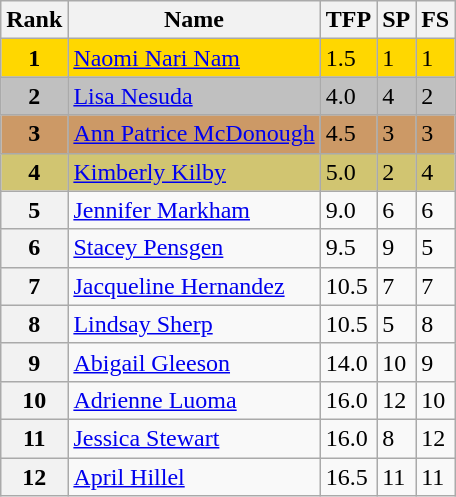<table class="wikitable sortable">
<tr>
<th>Rank</th>
<th>Name</th>
<th>TFP</th>
<th>SP</th>
<th>FS</th>
</tr>
<tr bgcolor="gold">
<td align="center"><strong>1</strong></td>
<td><a href='#'>Naomi Nari Nam</a></td>
<td>1.5</td>
<td>1</td>
<td>1</td>
</tr>
<tr bgcolor="silver">
<td align="center"><strong>2</strong></td>
<td><a href='#'>Lisa Nesuda</a></td>
<td>4.0</td>
<td>4</td>
<td>2</td>
</tr>
<tr bgcolor="cc9966">
<td align="center"><strong>3</strong></td>
<td><a href='#'>Ann Patrice McDonough</a></td>
<td>4.5</td>
<td>3</td>
<td>3</td>
</tr>
<tr bgcolor="#d1c571">
<td align="center"><strong>4</strong></td>
<td><a href='#'>Kimberly Kilby</a></td>
<td>5.0</td>
<td>2</td>
<td>4</td>
</tr>
<tr>
<th>5</th>
<td><a href='#'>Jennifer Markham</a></td>
<td>9.0</td>
<td>6</td>
<td>6</td>
</tr>
<tr>
<th>6</th>
<td><a href='#'>Stacey Pensgen</a></td>
<td>9.5</td>
<td>9</td>
<td>5</td>
</tr>
<tr>
<th>7</th>
<td><a href='#'>Jacqueline Hernandez</a></td>
<td>10.5</td>
<td>7</td>
<td>7</td>
</tr>
<tr>
<th>8</th>
<td><a href='#'>Lindsay Sherp</a></td>
<td>10.5</td>
<td>5</td>
<td>8</td>
</tr>
<tr>
<th>9</th>
<td><a href='#'>Abigail Gleeson</a></td>
<td>14.0</td>
<td>10</td>
<td>9</td>
</tr>
<tr>
<th>10</th>
<td><a href='#'>Adrienne Luoma</a></td>
<td>16.0</td>
<td>12</td>
<td>10</td>
</tr>
<tr>
<th>11</th>
<td><a href='#'>Jessica Stewart</a></td>
<td>16.0</td>
<td>8</td>
<td>12</td>
</tr>
<tr>
<th>12</th>
<td><a href='#'>April Hillel</a></td>
<td>16.5</td>
<td>11</td>
<td>11</td>
</tr>
</table>
